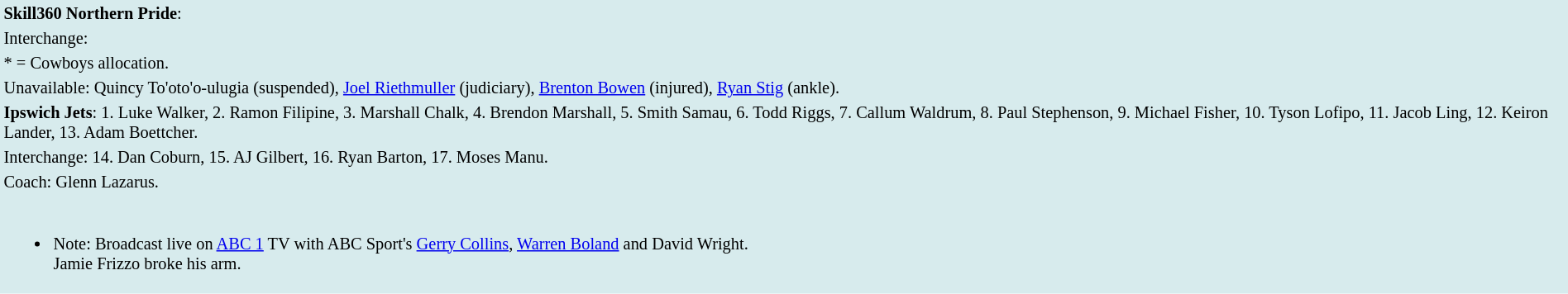<table style="background:#d7ebed; font-size:85%; width:100%;">
<tr>
<td><strong>Skill360 Northern Pride</strong>:             </td>
</tr>
<tr>
<td>Interchange:    </td>
</tr>
<tr>
<td>* = Cowboys allocation.</td>
</tr>
<tr>
<td>Unavailable: Quincy To'oto'o-ulugia (suspended), <a href='#'>Joel Riethmuller</a> (judiciary), <a href='#'>Brenton Bowen</a> (injured), <a href='#'>Ryan Stig</a> (ankle).</td>
</tr>
<tr>
<td><strong>Ipswich Jets</strong>: 1. Luke Walker, 2. Ramon Filipine, 3. Marshall Chalk, 4. Brendon Marshall, 5. Smith Samau, 6. Todd Riggs, 7. Callum Waldrum, 8. Paul Stephenson, 9. Michael Fisher, 10. Tyson Lofipo, 11. Jacob Ling, 12. Keiron Lander, 13. Adam Boettcher.</td>
</tr>
<tr>
<td>Interchange: 14. Dan Coburn, 15. AJ Gilbert, 16. Ryan Barton, 17. Moses Manu.</td>
</tr>
<tr>
<td>Coach: Glenn Lazarus.</td>
</tr>
<tr>
<td><br><ul><li>Note: Broadcast live on <a href='#'>ABC 1</a> TV with ABC Sport's <a href='#'>Gerry Collins</a>, <a href='#'>Warren Boland</a> and David Wright.<br>Jamie Frizzo broke his arm.</li></ul></td>
</tr>
</table>
